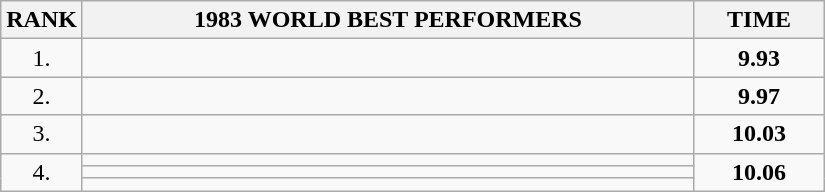<table class=wikitable>
<tr>
<th>RANK</th>
<th align="center" style="width: 25em">1983 WORLD BEST PERFORMERS</th>
<th align="center" style="width: 5em">TIME</th>
</tr>
<tr>
<td align="center">1.</td>
<td></td>
<td align="center"><strong>9.93</strong></td>
</tr>
<tr>
<td align="center">2.</td>
<td></td>
<td align="center"><strong>9.97</strong></td>
</tr>
<tr>
<td align="center">3.</td>
<td></td>
<td align="center"><strong>10.03</strong></td>
</tr>
<tr>
<td rowspan=3 align="center">4.</td>
<td></td>
<td rowspan=3 align="center"><strong>10.06</strong></td>
</tr>
<tr>
<td></td>
</tr>
<tr>
<td></td>
</tr>
</table>
